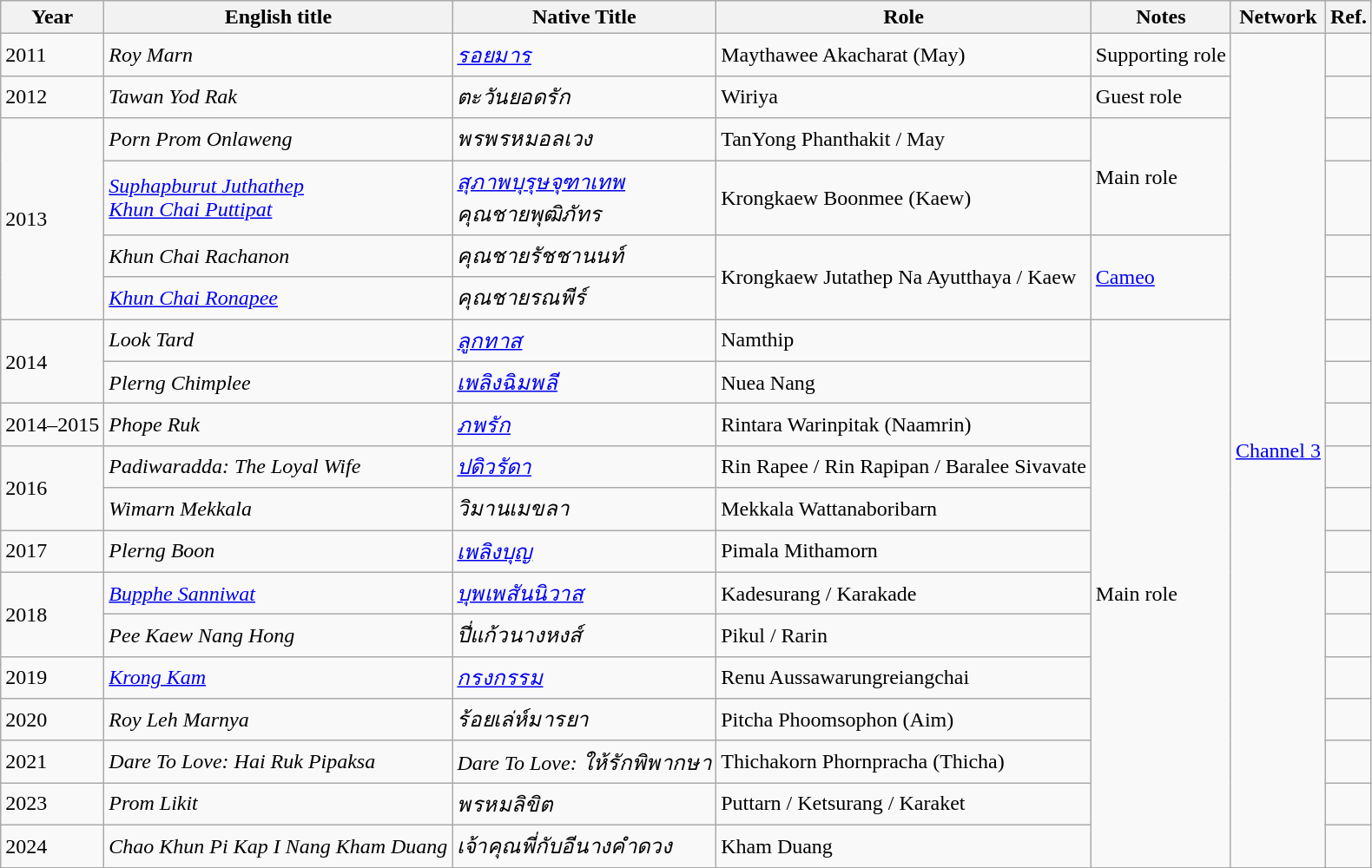<table class="wikitable">
<tr>
<th>Year</th>
<th>English title</th>
<th>Native Title</th>
<th>Role</th>
<th>Notes</th>
<th>Network</th>
<th>Ref.</th>
</tr>
<tr>
<td>2011</td>
<td><em>Roy Marn</em></td>
<td><em><a href='#'>รอยมาร</a></em></td>
<td>Maythawee Akacharat (May)</td>
<td>Supporting role</td>
<td rowspan="19"><a href='#'>Channel 3</a></td>
<td></td>
</tr>
<tr>
<td>2012</td>
<td><em>Tawan Yod Rak</em></td>
<td><em>ตะวันยอดรัก</em></td>
<td>Wiriya</td>
<td>Guest role</td>
<td></td>
</tr>
<tr>
<td rowspan="4">2013</td>
<td><em>Porn Prom Onlaweng</em></td>
<td><em>พรพรหมอลเวง</em></td>
<td>TanYong Phanthakit / May</td>
<td rowspan="2">Main role</td>
<td></td>
</tr>
<tr>
<td><em><a href='#'>Suphapburut Juthathep</a></em><br><em><a href='#'>Khun Chai Puttipat</a></em></td>
<td><em><a href='#'>สุภาพบุรุษจุฑาเทพ</a></em><br><em>คุณชายพุฒิภัทร</em></td>
<td>Krongkaew Boonmee (Kaew)</td>
<td></td>
</tr>
<tr>
<td><em>Khun Chai Rachanon</em></td>
<td><em>คุณชายรัชชานนท์</em></td>
<td rowspan="2">Krongkaew Jutathep Na Ayutthaya / Kaew</td>
<td rowspan="2"><a href='#'>Cameo</a></td>
<td></td>
</tr>
<tr>
<td><em><a href='#'>Khun Chai Ronapee</a></em></td>
<td><em>คุณชายรณพีร์</em></td>
<td></td>
</tr>
<tr>
<td rowspan="2">2014</td>
<td><em>Look Tard</em></td>
<td><em><a href='#'>ลูกทาส</a></em></td>
<td>Namthip</td>
<td rowspan="13">Main role</td>
<td></td>
</tr>
<tr>
<td><em>Plerng Chimplee</em></td>
<td><em><a href='#'>เพลิงฉิมพลี</a></em></td>
<td>Nuea Nang</td>
<td></td>
</tr>
<tr>
<td>2014–2015</td>
<td><em>Phope Ruk</em></td>
<td><em><a href='#'>ภพรัก</a></em></td>
<td>Rintara Warinpitak (Naamrin)</td>
<td></td>
</tr>
<tr>
<td rowspan="2">2016</td>
<td><em>Padiwaradda: The Loyal Wife</em></td>
<td><em><a href='#'>ปดิวรัดา</a></em></td>
<td>Rin Rapee / Rin Rapipan / Baralee Sivavate</td>
<td></td>
</tr>
<tr>
<td><em>Wimarn Mekkala</em></td>
<td><em>วิมานเมขลา</em></td>
<td>Mekkala Wattanaboribarn</td>
<td></td>
</tr>
<tr>
<td>2017</td>
<td><em>Plerng Boon</em></td>
<td><em><a href='#'>เพลิงบุญ</a></em></td>
<td>Pimala Mithamorn</td>
<td></td>
</tr>
<tr>
<td rowspan="2">2018</td>
<td><em><a href='#'>Bupphe Sanniwat</a></em></td>
<td><em><a href='#'>บุพเพสันนิวาส</a></em></td>
<td>Kadesurang / Karakade</td>
<td></td>
</tr>
<tr>
<td><em>Pee Kaew Nang Hong</em></td>
<td><em>ปี่แก้วนางหงส์</em></td>
<td>Pikul / Rarin</td>
<td></td>
</tr>
<tr>
<td>2019</td>
<td><em><a href='#'>Krong Kam</a></em></td>
<td><em><a href='#'>กรงกรรม</a></em></td>
<td>Renu Aussawarungreiangchai</td>
<td></td>
</tr>
<tr>
<td>2020</td>
<td><em>Roy Leh Marnya</em></td>
<td><em>ร้อยเล่ห์มารยา</em></td>
<td>Pitcha Phoomsophon (Aim)</td>
<td></td>
</tr>
<tr>
<td>2021</td>
<td><em>Dare To Love: Hai Ruk Pipaksa</em></td>
<td><em>Dare To Love: ให้รักพิพากษา</em></td>
<td>Thichakorn Phornpracha (Thicha)</td>
<td></td>
</tr>
<tr>
<td>2023</td>
<td><em>Prom Likit</em></td>
<td><em>พรหมลิขิต</em></td>
<td>Puttarn / Ketsurang / Karaket</td>
<td></td>
</tr>
<tr>
<td>2024</td>
<td><em>Chao Khun Pi Kap I Nang Kham Duang</em></td>
<td><em>เจ้าคุณพี่กับอีนางคำดวง</em></td>
<td>Kham Duang</td>
<td></td>
</tr>
</table>
